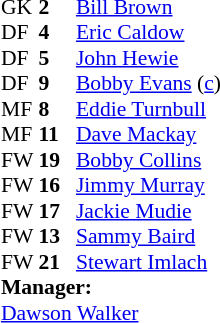<table cellspacing="0" cellpadding="0" style="font-size:90%; margin:0.2em auto;">
<tr>
<th width="25"></th>
<th width="25"></th>
</tr>
<tr>
<td>GK</td>
<td><strong>2</strong></td>
<td><a href='#'>Bill Brown</a></td>
</tr>
<tr>
<td>DF</td>
<td><strong>4</strong></td>
<td><a href='#'>Eric Caldow</a></td>
</tr>
<tr>
<td>DF</td>
<td><strong>5</strong></td>
<td><a href='#'>John Hewie</a></td>
</tr>
<tr>
<td>DF</td>
<td><strong>9</strong></td>
<td><a href='#'>Bobby Evans</a> (<a href='#'>c</a>)</td>
</tr>
<tr>
<td>MF</td>
<td><strong>8</strong></td>
<td><a href='#'>Eddie Turnbull</a></td>
</tr>
<tr>
<td>MF</td>
<td><strong>11</strong></td>
<td><a href='#'>Dave Mackay</a></td>
</tr>
<tr>
<td>FW</td>
<td><strong>19</strong></td>
<td><a href='#'>Bobby Collins</a></td>
</tr>
<tr>
<td>FW</td>
<td><strong>16</strong></td>
<td><a href='#'>Jimmy Murray</a></td>
</tr>
<tr>
<td>FW</td>
<td><strong>17</strong></td>
<td><a href='#'>Jackie Mudie</a></td>
</tr>
<tr>
<td>FW</td>
<td><strong>13</strong></td>
<td><a href='#'>Sammy Baird</a></td>
</tr>
<tr>
<td>FW</td>
<td><strong>21</strong></td>
<td><a href='#'>Stewart Imlach</a></td>
</tr>
<tr>
<td colspan=3><strong>Manager:</strong></td>
</tr>
<tr>
<td colspan=4><a href='#'>Dawson Walker</a></td>
</tr>
</table>
